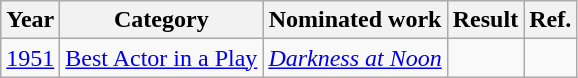<table class="wikitable">
<tr>
<th>Year</th>
<th>Category</th>
<th>Nominated work</th>
<th>Result</th>
<th>Ref.</th>
</tr>
<tr>
<td><a href='#'>1951</a></td>
<td><a href='#'>Best Actor in a Play</a></td>
<td><em><a href='#'>Darkness at Noon</a></em></td>
<td></td>
<td align="center"></td>
</tr>
</table>
